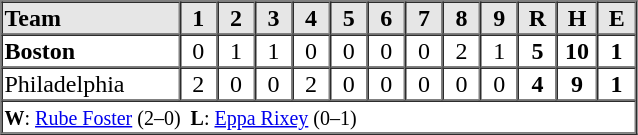<table border=1 cellspacing=0 width=425 style="margin-left:3em;">
<tr style="text-align:center; background-color:#e6e6e6;">
<th align=left width=125>Team</th>
<th width=25>1</th>
<th width=25>2</th>
<th width=25>3</th>
<th width=25>4</th>
<th width=25>5</th>
<th width=25>6</th>
<th width=25>7</th>
<th width=25>8</th>
<th width=25>9</th>
<th width=25>R</th>
<th width=25>H</th>
<th width=25>E</th>
</tr>
<tr style="text-align:center;">
<td align=left><strong>Boston</strong></td>
<td>0</td>
<td>1</td>
<td>1</td>
<td>0</td>
<td>0</td>
<td>0</td>
<td>0</td>
<td>2</td>
<td>1</td>
<td><strong>5</strong></td>
<td><strong>10</strong></td>
<td><strong>1</strong></td>
</tr>
<tr style="text-align:center;">
<td align=left>Philadelphia</td>
<td>2</td>
<td>0</td>
<td>0</td>
<td>2</td>
<td>0</td>
<td>0</td>
<td>0</td>
<td>0</td>
<td>0</td>
<td><strong>4</strong></td>
<td><strong>9</strong></td>
<td><strong>1</strong></td>
</tr>
<tr style="text-align:left;">
<td colspan=13><small><strong>W</strong>: <a href='#'>Rube Foster</a> (2–0)  <strong>L</strong>: <a href='#'>Eppa Rixey</a> (0–1)</small></td>
</tr>
</table>
